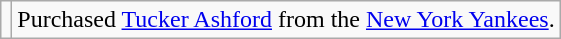<table class="wikitable">
<tr>
<td></td>
<td>Purchased <a href='#'>Tucker Ashford</a> from the <a href='#'>New York Yankees</a>.</td>
</tr>
</table>
